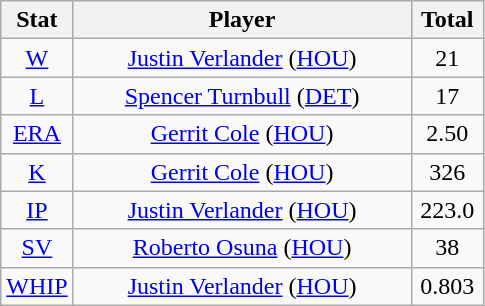<table class="wikitable" style="text-align:center;">
<tr>
<th style="width:15%;">Stat</th>
<th>Player</th>
<th style="width:15%;">Total</th>
</tr>
<tr>
<td><a href='#'>W</a></td>
<td><a href='#'>Justin Verlander</a> (<a href='#'>HOU</a>)</td>
<td>21</td>
</tr>
<tr>
<td><a href='#'>L</a></td>
<td><a href='#'>Spencer Turnbull</a> (<a href='#'>DET</a>)</td>
<td>17</td>
</tr>
<tr>
<td><a href='#'>ERA</a></td>
<td><a href='#'>Gerrit Cole</a> (<a href='#'>HOU</a>)</td>
<td>2.50</td>
</tr>
<tr>
<td><a href='#'>K</a></td>
<td><a href='#'>Gerrit Cole</a> (<a href='#'>HOU</a>)</td>
<td>326</td>
</tr>
<tr>
<td><a href='#'>IP</a></td>
<td><a href='#'>Justin Verlander</a> (<a href='#'>HOU</a>)</td>
<td>223.0</td>
</tr>
<tr>
<td><a href='#'>SV</a></td>
<td><a href='#'>Roberto Osuna</a> (<a href='#'>HOU</a>)</td>
<td>38</td>
</tr>
<tr>
<td><a href='#'>WHIP</a></td>
<td><a href='#'>Justin Verlander</a> (<a href='#'>HOU</a>)</td>
<td>0.803</td>
</tr>
</table>
